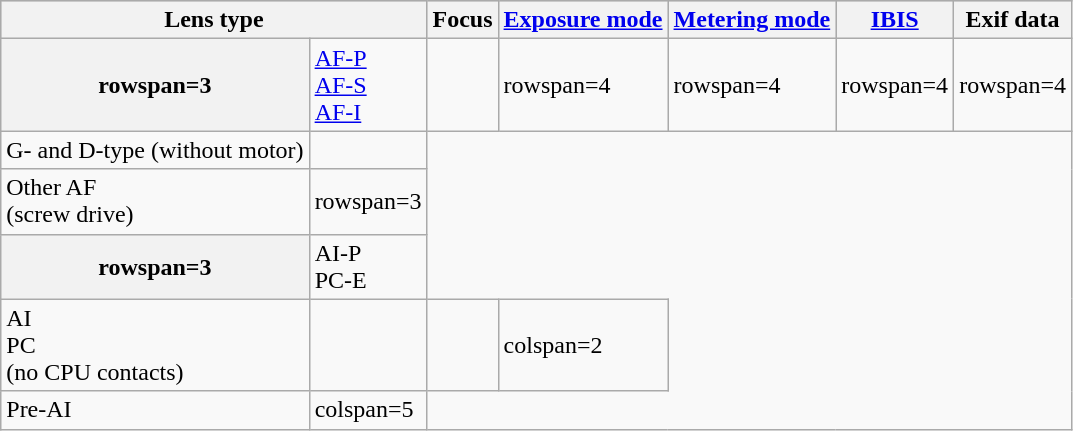<table class="wikitable" style="text-align:left">
<tr bgcolor="#CCCCCC">
<th colspan=2>Lens type</th>
<th>Focus</th>
<th><a href='#'>Exposure mode</a></th>
<th><a href='#'>Metering mode</a></th>
<th><a href='#'>IBIS</a></th>
<th>Exif data</th>
</tr>
<tr>
<th>rowspan=3 </th>
<td><a href='#'>AF-P<br>AF-S<br>AF-I</a></td>
<td></td>
<td>rowspan=4 </td>
<td>rowspan=4 </td>
<td>rowspan=4 </td>
<td>rowspan=4 </td>
</tr>
<tr>
<td>G- and D-type (without motor)</td>
<td></td>
</tr>
<tr>
<td>Other AF<br>(screw drive)</td>
<td>rowspan=3 </td>
</tr>
<tr>
<th>rowspan=3 </th>
<td>AI-P<br>PC-E</td>
</tr>
<tr>
<td>AI<br>PC<br>(no CPU contacts)</td>
<td></td>
<td></td>
<td>colspan=2 </td>
</tr>
<tr>
<td>Pre-AI</td>
<td>colspan=5 </td>
</tr>
</table>
